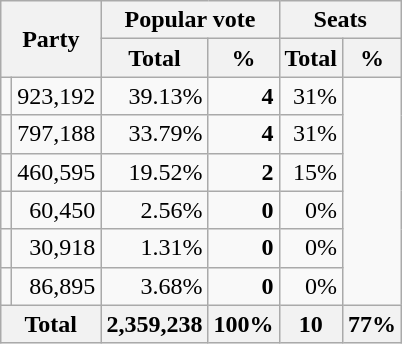<table class=wikitable style="text-align:right;">
<tr>
<th rowspan=2 colspan=2>Party</th>
<th colspan=2>Popular vote</th>
<th colspan=2>Seats</th>
</tr>
<tr>
<th>Total</th>
<th>%</th>
<th>Total</th>
<th>%</th>
</tr>
<tr>
<td></td>
<td>923,192</td>
<td>39.13%</td>
<td><strong>4</strong></td>
<td>31%</td>
</tr>
<tr>
<td></td>
<td>797,188</td>
<td>33.79%</td>
<td><strong>4</strong></td>
<td>31%</td>
</tr>
<tr>
<td></td>
<td>460,595</td>
<td>19.52%</td>
<td><strong>2</strong></td>
<td>15%</td>
</tr>
<tr>
<td></td>
<td>60,450</td>
<td>2.56%</td>
<td><strong>0</strong></td>
<td>0%</td>
</tr>
<tr>
<td></td>
<td>30,918</td>
<td>1.31%</td>
<td><strong>0</strong></td>
<td>0%</td>
</tr>
<tr>
<td></td>
<td>86,895</td>
<td>3.68%</td>
<td><strong>0</strong></td>
<td>0%</td>
</tr>
<tr>
<th colspan=2>Total</th>
<th>2,359,238</th>
<th>100%</th>
<th>10</th>
<th>77%</th>
</tr>
</table>
